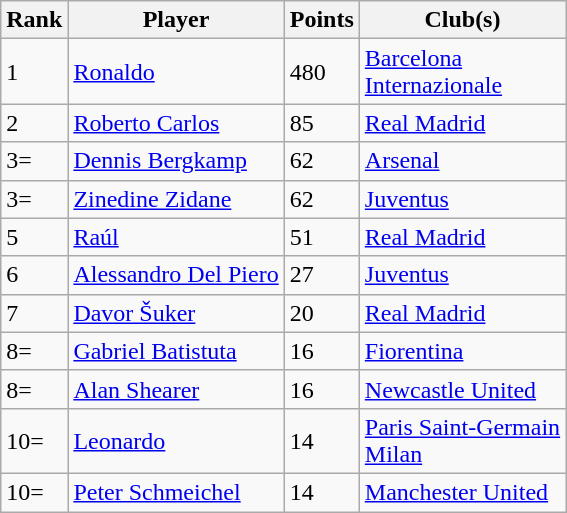<table class="sortable wikitable">
<tr>
<th>Rank</th>
<th>Player</th>
<th>Points</th>
<th>Club(s)</th>
</tr>
<tr>
<td>1</td>
<td> <a href='#'>Ronaldo</a></td>
<td>480</td>
<td> <a href='#'>Barcelona</a><br>  <a href='#'>Internazionale</a></td>
</tr>
<tr>
<td>2</td>
<td> <a href='#'>Roberto Carlos</a></td>
<td>85</td>
<td> <a href='#'>Real Madrid</a></td>
</tr>
<tr>
<td>3=</td>
<td> <a href='#'>Dennis Bergkamp</a></td>
<td>62</td>
<td> <a href='#'>Arsenal</a></td>
</tr>
<tr>
<td>3=</td>
<td> <a href='#'>Zinedine Zidane</a></td>
<td>62</td>
<td> <a href='#'>Juventus</a></td>
</tr>
<tr>
<td>5</td>
<td> <a href='#'>Raúl</a></td>
<td>51</td>
<td> <a href='#'>Real Madrid</a></td>
</tr>
<tr>
<td>6</td>
<td> <a href='#'>Alessandro Del Piero</a></td>
<td>27</td>
<td> <a href='#'>Juventus</a></td>
</tr>
<tr>
<td>7</td>
<td> <a href='#'>Davor Šuker</a></td>
<td>20</td>
<td> <a href='#'>Real Madrid</a></td>
</tr>
<tr>
<td>8=</td>
<td> <a href='#'>Gabriel Batistuta</a></td>
<td>16</td>
<td> <a href='#'>Fiorentina</a></td>
</tr>
<tr>
<td>8=</td>
<td> <a href='#'>Alan Shearer</a></td>
<td>16</td>
<td> <a href='#'>Newcastle United</a></td>
</tr>
<tr>
<td>10=</td>
<td> <a href='#'>Leonardo</a></td>
<td>14</td>
<td> <a href='#'>Paris Saint-Germain</a><br>  <a href='#'>Milan</a></td>
</tr>
<tr>
<td>10=</td>
<td> <a href='#'>Peter Schmeichel</a></td>
<td>14</td>
<td> <a href='#'>Manchester United</a></td>
</tr>
</table>
